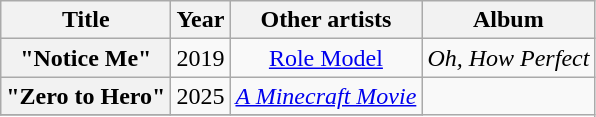<table class="wikitable sortable plainrowheaders" style="text-align: center;">
<tr>
<th scope="col">Title</th>
<th scope="col">Year</th>
<th scope="col">Other artists</th>
<th scope="col">Album</th>
</tr>
<tr>
<th scope="row">"Notice Me"</th>
<td>2019</td>
<td><a href='#'>Role Model</a></td>
<td><em>Oh, How Perfect</em></td>
</tr>
<tr>
<th scope="row">"Zero to Hero"</th>
<td>2025</td>
<td><a href='#'><em>A Minecraft Movie</em></a></td>
</tr>
<tr>
</tr>
</table>
